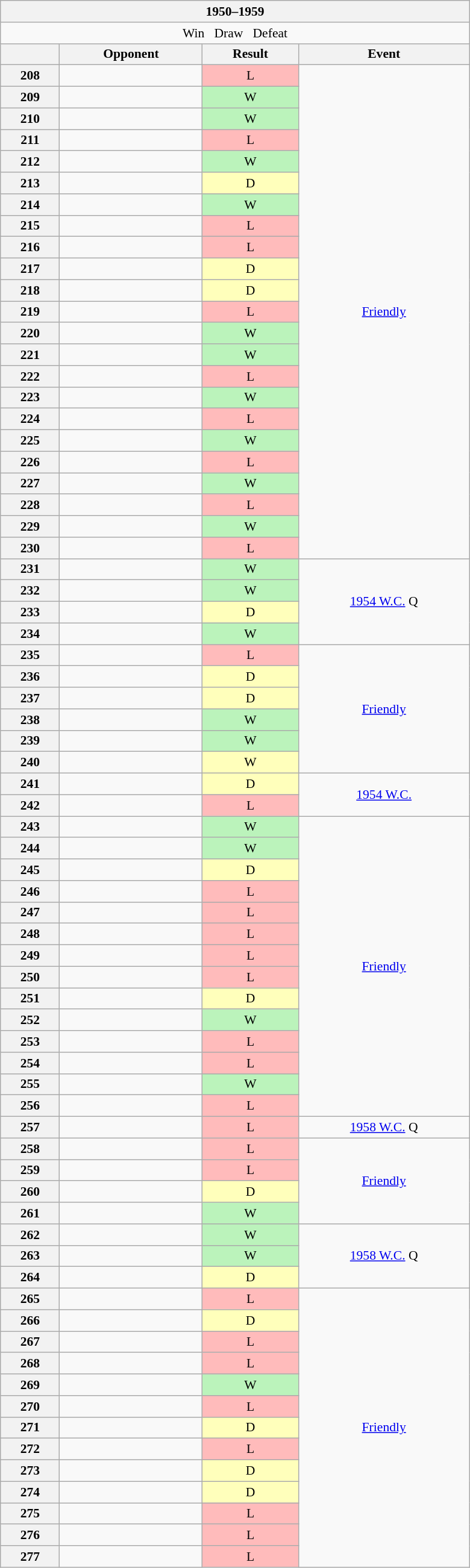<table class="wikitable collapsible" style="font-size: 90%; min-width: 520px">
<tr>
<th colspan="4" width="400">1950–1959</th>
</tr>
<tr>
<td align="center" colspan="4"> Win   Draw   Defeat</td>
</tr>
<tr>
<th></th>
<th>Opponent</th>
<th>Result</th>
<th>Event</th>
</tr>
<tr>
<th>208</th>
<td></td>
<td bgcolor="#ffbbbb" align="center">L</td>
<td rowspan="23" align="center"><a href='#'>Friendly</a></td>
</tr>
<tr>
<th>209</th>
<td></td>
<td bgcolor="#bbf3bb" align="center">W</td>
</tr>
<tr>
<th>210</th>
<td></td>
<td bgcolor="#bbf3bb" align="center">W</td>
</tr>
<tr>
<th>211</th>
<td></td>
<td bgcolor="#ffbbbb" align="center">L</td>
</tr>
<tr>
<th>212</th>
<td></td>
<td bgcolor="#bbf3bb" align="center">W</td>
</tr>
<tr>
<th>213</th>
<td></td>
<td bgcolor="#ffffbb" align="center">D</td>
</tr>
<tr>
<th>214</th>
<td></td>
<td bgcolor="#bbf3bb" align="center">W</td>
</tr>
<tr>
<th>215</th>
<td></td>
<td bgcolor="#ffbbbb" align="center">L</td>
</tr>
<tr>
<th>216</th>
<td></td>
<td bgcolor="#ffbbbb" align="center">L</td>
</tr>
<tr>
<th>217</th>
<td></td>
<td bgcolor="#ffffbb" align="center">D</td>
</tr>
<tr>
<th>218</th>
<td></td>
<td bgcolor="#ffffbb" align="center">D</td>
</tr>
<tr>
<th>219</th>
<td></td>
<td bgcolor="#ffbbbb" align="center">L</td>
</tr>
<tr>
<th>220</th>
<td></td>
<td bgcolor="#bbf3bb" align="center">W</td>
</tr>
<tr>
<th>221</th>
<td></td>
<td bgcolor="#bbf3bb" align="center">W</td>
</tr>
<tr>
<th>222</th>
<td></td>
<td bgcolor="#ffbbbb" align="center">L</td>
</tr>
<tr>
<th>223</th>
<td></td>
<td bgcolor="#bbf3bb" align="center">W</td>
</tr>
<tr>
<th>224</th>
<td></td>
<td bgcolor="#ffbbbb" align="center">L</td>
</tr>
<tr>
<th>225</th>
<td></td>
<td bgcolor="#bbf3bb" align="center">W</td>
</tr>
<tr>
<th>226</th>
<td></td>
<td bgcolor="#ffbbbb" align="center">L</td>
</tr>
<tr>
<th>227</th>
<td></td>
<td bgcolor="#bbf3bb" align="center">W</td>
</tr>
<tr>
<th>228</th>
<td></td>
<td bgcolor="#ffbbbb" align="center">L</td>
</tr>
<tr>
<th>229</th>
<td></td>
<td bgcolor="#bbf3bb" align="center">W</td>
</tr>
<tr>
<th>230</th>
<td></td>
<td bgcolor="#ffbbbb" align="center">L</td>
</tr>
<tr>
<th>231</th>
<td></td>
<td bgcolor="#bbf3bb" align="center">W</td>
<td rowspan="4" align="center"> <a href='#'>1954 W.C.</a> Q</td>
</tr>
<tr>
<th>232</th>
<td></td>
<td bgcolor="#bbf3bb" align="center">W</td>
</tr>
<tr>
<th>233</th>
<td></td>
<td bgcolor="#ffffbb" align="center">D</td>
</tr>
<tr>
<th>234</th>
<td></td>
<td bgcolor="#bbf3bb" align="center">W</td>
</tr>
<tr>
<th>235</th>
<td></td>
<td bgcolor="#ffbbbb" align="center">L</td>
<td rowspan="6" align="center"><a href='#'>Friendly</a></td>
</tr>
<tr>
<th>236</th>
<td></td>
<td bgcolor="#ffffbb" align="center">D</td>
</tr>
<tr>
<th>237</th>
<td></td>
<td bgcolor="#ffffbb" align="center">D</td>
</tr>
<tr>
<th>238</th>
<td></td>
<td bgcolor="#bbf3bb" align="center">W</td>
</tr>
<tr>
<th>239</th>
<td></td>
<td bgcolor="#bbf3bb" align="center">W</td>
</tr>
<tr>
<th>240</th>
<td></td>
<td bgcolor="#ffffbb" align="center">W</td>
</tr>
<tr>
<th>241</th>
<td></td>
<td bgcolor="#ffffbb" align="center">D</td>
<td rowspan="2" align="center"> <a href='#'>1954 W.C.</a></td>
</tr>
<tr>
<th>242</th>
<td></td>
<td bgcolor="#ffbbbb" align="center">L</td>
</tr>
<tr>
<th>243</th>
<td></td>
<td bgcolor="#bbf3bb" align="center">W</td>
<td rowspan="14" align="center"><a href='#'>Friendly</a></td>
</tr>
<tr>
<th>244</th>
<td></td>
<td bgcolor="#bbf3bb" align="center">W</td>
</tr>
<tr>
<th>245</th>
<td></td>
<td bgcolor="#ffffbb" align="center">D</td>
</tr>
<tr>
<th>246</th>
<td></td>
<td bgcolor="#ffbbbb" align="center">L</td>
</tr>
<tr>
<th>247</th>
<td></td>
<td bgcolor="#ffbbbb" align="center">L</td>
</tr>
<tr>
<th>248</th>
<td></td>
<td bgcolor="#ffbbbb" align="center">L</td>
</tr>
<tr>
<th>249</th>
<td></td>
<td bgcolor="#ffbbbb" align="center">L</td>
</tr>
<tr>
<th>250</th>
<td></td>
<td bgcolor="#ffbbbb" align="center">L</td>
</tr>
<tr>
<th>251</th>
<td></td>
<td bgcolor="#ffffbb" align="center">D</td>
</tr>
<tr>
<th>252</th>
<td></td>
<td bgcolor="#bbf3bb" align="center">W</td>
</tr>
<tr>
<th>253</th>
<td></td>
<td bgcolor="#ffbbbb" align="center">L</td>
</tr>
<tr>
<th>254</th>
<td></td>
<td bgcolor="#ffbbbb" align="center">L</td>
</tr>
<tr>
<th>255</th>
<td></td>
<td bgcolor="#bbf3bb" align="center">W</td>
</tr>
<tr>
<th>256</th>
<td></td>
<td bgcolor="#ffbbbb" align="center">L</td>
</tr>
<tr>
<th>257</th>
<td></td>
<td bgcolor="#ffbbbb" align="center">L</td>
<td align="center"> <a href='#'>1958 W.C.</a> Q</td>
</tr>
<tr>
<th>258</th>
<td></td>
<td bgcolor="#ffbbbb" align="center">L</td>
<td rowspan="4" align="center"><a href='#'>Friendly</a></td>
</tr>
<tr>
<th>259</th>
<td></td>
<td bgcolor="#ffbbbb" align="center">L</td>
</tr>
<tr>
<th>260</th>
<td></td>
<td bgcolor="#ffffbb" align="center">D</td>
</tr>
<tr>
<th>261</th>
<td></td>
<td bgcolor="#bbf3bb" align="center">W</td>
</tr>
<tr>
<th>262</th>
<td></td>
<td bgcolor="#bbf3bb" align="center">W</td>
<td rowspan="3" align="center"> <a href='#'>1958 W.C.</a> Q</td>
</tr>
<tr>
<th>263</th>
<td></td>
<td bgcolor="#bbf3bb" align="center">W</td>
</tr>
<tr>
<th>264</th>
<td></td>
<td bgcolor="#ffffbb" align="center">D</td>
</tr>
<tr>
<th>265</th>
<td></td>
<td bgcolor="#ffbbbb" align="center">L</td>
<td rowspan="13" align="center"><a href='#'>Friendly</a></td>
</tr>
<tr>
<th>266</th>
<td></td>
<td bgcolor="#ffffbb" align="center">D</td>
</tr>
<tr>
<th>267</th>
<td></td>
<td bgcolor="#ffbbbb" align="center">L</td>
</tr>
<tr>
<th>268</th>
<td></td>
<td bgcolor="#ffbbbb" align="center">L</td>
</tr>
<tr>
<th>269</th>
<td></td>
<td bgcolor="#bbf3bb" align="center">W</td>
</tr>
<tr>
<th>270</th>
<td></td>
<td bgcolor="#ffbbbb" align="center">L</td>
</tr>
<tr>
<th>271</th>
<td></td>
<td bgcolor="#ffffbb" align="center">D</td>
</tr>
<tr>
<th>272</th>
<td></td>
<td bgcolor="#ffbbbb" align="center">L</td>
</tr>
<tr>
<th>273</th>
<td></td>
<td bgcolor="#ffffbb" align="center">D</td>
</tr>
<tr>
<th>274</th>
<td></td>
<td bgcolor="#ffffbb" align="center">D</td>
</tr>
<tr>
<th>275</th>
<td></td>
<td bgcolor="#ffbbbb" align="center">L</td>
</tr>
<tr>
<th>276</th>
<td></td>
<td bgcolor="#ffbbbb" align="center">L</td>
</tr>
<tr>
<th>277</th>
<td></td>
<td bgcolor="#ffbbbb" align="center">L</td>
</tr>
</table>
